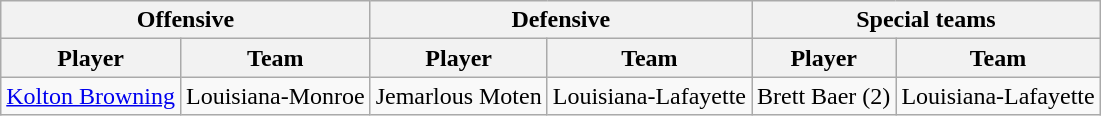<table class="wikitable">
<tr>
<th colspan="2">Offensive</th>
<th colspan="2">Defensive</th>
<th colspan="2">Special teams</th>
</tr>
<tr>
<th>Player</th>
<th>Team</th>
<th>Player</th>
<th>Team</th>
<th>Player</th>
<th>Team</th>
</tr>
<tr>
<td><a href='#'>Kolton Browning</a></td>
<td>Louisiana-Monroe</td>
<td>Jemarlous Moten</td>
<td>Louisiana-Lafayette</td>
<td>Brett Baer (2)</td>
<td>Louisiana-Lafayette</td>
</tr>
</table>
